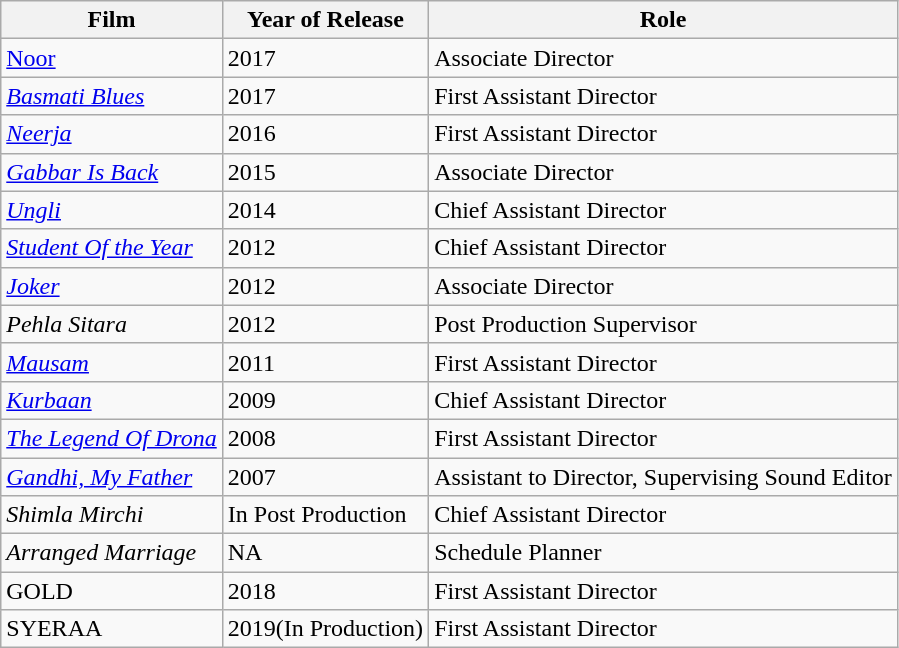<table class="wikitable">
<tr>
<th>Film</th>
<th>Year of Release</th>
<th>Role</th>
</tr>
<tr>
<td><a href='#'>Noor</a></td>
<td>2017</td>
<td>Associate  Director</td>
</tr>
<tr>
<td><em><a href='#'>Basmati Blues</a></em></td>
<td>2017</td>
<td>First  Assistant Director</td>
</tr>
<tr>
<td><em><a href='#'>Neerja</a></em></td>
<td>2016</td>
<td>First  Assistant Director</td>
</tr>
<tr>
<td><em><a href='#'>Gabbar Is Back</a></em></td>
<td>2015</td>
<td>Associate  Director</td>
</tr>
<tr>
<td><em><a href='#'>Ungli</a></em></td>
<td>2014</td>
<td>Chief  Assistant Director</td>
</tr>
<tr>
<td><em><a href='#'>Student Of the Year</a></em></td>
<td>2012</td>
<td>Chief  Assistant Director</td>
</tr>
<tr>
<td><em><a href='#'>Joker</a></em></td>
<td>2012</td>
<td>Associate  Director</td>
</tr>
<tr>
<td><em>Pehla Sitara</em></td>
<td>2012</td>
<td>Post  Production Supervisor</td>
</tr>
<tr>
<td><em><a href='#'>Mausam</a></em></td>
<td>2011</td>
<td>First  Assistant Director</td>
</tr>
<tr>
<td><em><a href='#'>Kurbaan</a></em></td>
<td>2009</td>
<td>Chief  Assistant Director</td>
</tr>
<tr>
<td><em><a href='#'>The Legend Of Drona</a></em></td>
<td>2008</td>
<td>First  Assistant Director</td>
</tr>
<tr>
<td><em><a href='#'>Gandhi, My Father</a></em></td>
<td>2007</td>
<td>Assistant  to Director, Supervising Sound Editor</td>
</tr>
<tr>
<td><em>Shimla Mirchi</em></td>
<td>In  Post Production</td>
<td>Chief  Assistant Director</td>
</tr>
<tr>
<td><em>Arranged  Marriage</em></td>
<td>NA</td>
<td>Schedule  Planner</td>
</tr>
<tr>
<td>GOLD</td>
<td>2018</td>
<td>First  Assistant Director</td>
</tr>
<tr>
<td>SYERAA</td>
<td>2019(In Production)</td>
<td>First  Assistant Director</td>
</tr>
</table>
